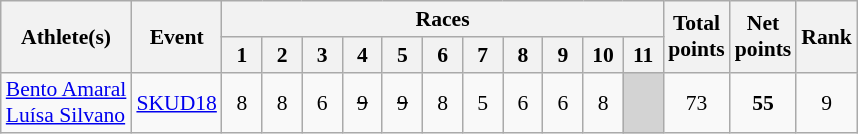<table class="wikitable" style="font-size:90%; text-align:center;">
<tr>
<th rowspan="2">Athlete(s)</th>
<th rowspan="2">Event</th>
<th colspan="11">Races</th>
<th rowspan="2">Total<br>points</th>
<th rowspan="2">Net<br>points</th>
<th rowspan="2">Rank</th>
</tr>
<tr>
<th width=20>1</th>
<th width=20>2</th>
<th width=20>3</th>
<th width=20>4</th>
<th width=20>5</th>
<th width=20>6</th>
<th width=20>7</th>
<th width=20>8</th>
<th width=20>9</th>
<th width=20>10</th>
<th width=20>11</th>
</tr>
<tr>
<td align="left"><a href='#'>Bento Amaral</a> <br><a href='#'>Luísa Silvano </a> </td>
<td align="left"><a href='#'>SKUD18</a></td>
<td>8</td>
<td>8</td>
<td>6</td>
<td><s>9</s></td>
<td><s>9</s></td>
<td>8</td>
<td>5</td>
<td>6</td>
<td>6</td>
<td>8</td>
<td bgcolor="lightgray"></td>
<td>73</td>
<td><strong>55</strong></td>
<td>9</td>
</tr>
</table>
